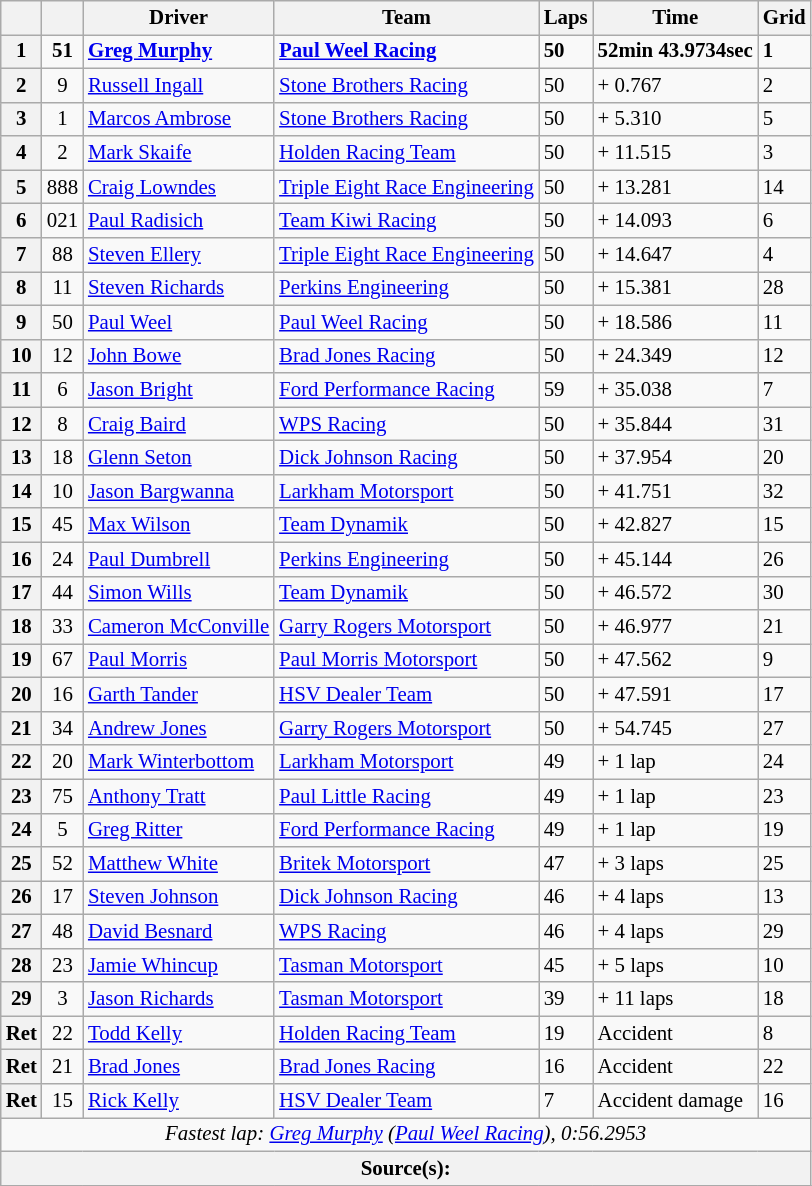<table class="wikitable" style="font-size: 87%">
<tr>
<th></th>
<th></th>
<th>Driver</th>
<th>Team</th>
<th>Laps</th>
<th>Time</th>
<th>Grid</th>
</tr>
<tr>
<th><strong>1</strong></th>
<td align="center"><strong>51</strong></td>
<td><strong> <a href='#'>Greg Murphy</a></strong></td>
<td><strong><a href='#'>Paul Weel Racing</a></strong></td>
<td><strong>50</strong></td>
<td><strong>52min 43.9734sec</strong></td>
<td><strong>1</strong></td>
</tr>
<tr>
<th>2</th>
<td align="center">9</td>
<td> <a href='#'>Russell Ingall</a></td>
<td><a href='#'>Stone Brothers Racing</a></td>
<td>50</td>
<td>+ 0.767</td>
<td>2</td>
</tr>
<tr>
<th>3</th>
<td align="center">1</td>
<td> <a href='#'>Marcos Ambrose</a></td>
<td><a href='#'>Stone Brothers Racing</a></td>
<td>50</td>
<td>+ 5.310</td>
<td>5</td>
</tr>
<tr>
<th>4</th>
<td align="center">2</td>
<td> <a href='#'>Mark Skaife</a></td>
<td><a href='#'>Holden Racing Team</a></td>
<td>50</td>
<td>+ 11.515</td>
<td>3</td>
</tr>
<tr>
<th>5</th>
<td align="center">888</td>
<td> <a href='#'>Craig Lowndes</a></td>
<td><a href='#'>Triple Eight Race Engineering</a></td>
<td>50</td>
<td>+ 13.281</td>
<td>14</td>
</tr>
<tr>
<th>6</th>
<td align="center">021</td>
<td> <a href='#'>Paul Radisich</a></td>
<td><a href='#'>Team Kiwi Racing</a></td>
<td>50</td>
<td>+ 14.093</td>
<td>6</td>
</tr>
<tr>
<th>7</th>
<td align="center">88</td>
<td> <a href='#'>Steven Ellery</a></td>
<td><a href='#'>Triple Eight Race Engineering</a></td>
<td>50</td>
<td>+ 14.647</td>
<td>4</td>
</tr>
<tr>
<th>8</th>
<td align="center">11</td>
<td> <a href='#'>Steven Richards</a></td>
<td><a href='#'>Perkins Engineering</a></td>
<td>50</td>
<td>+ 15.381</td>
<td>28</td>
</tr>
<tr>
<th>9</th>
<td align="center">50</td>
<td> <a href='#'>Paul Weel</a></td>
<td><a href='#'>Paul Weel Racing</a></td>
<td>50</td>
<td>+ 18.586</td>
<td>11</td>
</tr>
<tr>
<th>10</th>
<td align="center">12</td>
<td> <a href='#'>John Bowe</a></td>
<td><a href='#'>Brad Jones Racing</a></td>
<td>50</td>
<td>+ 24.349</td>
<td>12</td>
</tr>
<tr>
<th>11</th>
<td align="center">6</td>
<td> <a href='#'>Jason Bright</a></td>
<td><a href='#'>Ford Performance Racing</a></td>
<td>59</td>
<td>+ 35.038</td>
<td>7</td>
</tr>
<tr>
<th>12</th>
<td align="center">8</td>
<td> <a href='#'>Craig Baird</a></td>
<td><a href='#'>WPS Racing</a></td>
<td>50</td>
<td>+ 35.844</td>
<td>31</td>
</tr>
<tr>
<th>13</th>
<td align="center">18</td>
<td> <a href='#'>Glenn Seton</a></td>
<td><a href='#'>Dick Johnson Racing</a></td>
<td>50</td>
<td>+ 37.954</td>
<td>20</td>
</tr>
<tr>
<th>14</th>
<td align="center">10</td>
<td> <a href='#'>Jason Bargwanna</a></td>
<td><a href='#'>Larkham Motorsport</a></td>
<td>50</td>
<td>+ 41.751</td>
<td>32</td>
</tr>
<tr>
<th>15</th>
<td align="center">45</td>
<td> <a href='#'>Max Wilson</a></td>
<td><a href='#'>Team Dynamik</a></td>
<td>50</td>
<td>+ 42.827</td>
<td>15</td>
</tr>
<tr>
<th>16</th>
<td align="center">24</td>
<td> <a href='#'>Paul Dumbrell</a></td>
<td><a href='#'>Perkins Engineering</a></td>
<td>50</td>
<td>+ 45.144</td>
<td>26</td>
</tr>
<tr>
<th>17</th>
<td align="center">44</td>
<td> <a href='#'>Simon Wills</a></td>
<td><a href='#'>Team Dynamik</a></td>
<td>50</td>
<td>+ 46.572</td>
<td>30</td>
</tr>
<tr>
<th>18</th>
<td align="center">33</td>
<td> <a href='#'>Cameron McConville</a></td>
<td><a href='#'>Garry Rogers Motorsport</a></td>
<td>50</td>
<td>+ 46.977</td>
<td>21</td>
</tr>
<tr>
<th>19</th>
<td align="center">67</td>
<td> <a href='#'>Paul Morris</a></td>
<td><a href='#'>Paul Morris Motorsport</a></td>
<td>50</td>
<td>+ 47.562</td>
<td>9</td>
</tr>
<tr>
<th>20</th>
<td align="center">16</td>
<td> <a href='#'>Garth Tander</a></td>
<td><a href='#'>HSV Dealer Team</a></td>
<td>50</td>
<td>+ 47.591</td>
<td>17</td>
</tr>
<tr>
<th>21</th>
<td align="center">34</td>
<td> <a href='#'>Andrew Jones</a></td>
<td><a href='#'>Garry Rogers Motorsport</a></td>
<td>50</td>
<td>+ 54.745</td>
<td>27</td>
</tr>
<tr>
<th>22</th>
<td align="center">20</td>
<td> <a href='#'>Mark Winterbottom</a></td>
<td><a href='#'>Larkham Motorsport</a></td>
<td>49</td>
<td>+ 1 lap</td>
<td>24</td>
</tr>
<tr>
<th>23</th>
<td align="center">75</td>
<td> <a href='#'>Anthony Tratt</a></td>
<td><a href='#'>Paul Little Racing</a></td>
<td>49</td>
<td>+ 1 lap</td>
<td>23</td>
</tr>
<tr>
<th>24</th>
<td align="center">5</td>
<td> <a href='#'>Greg Ritter</a></td>
<td><a href='#'>Ford Performance Racing</a></td>
<td>49</td>
<td>+ 1 lap</td>
<td>19</td>
</tr>
<tr>
<th>25</th>
<td align="center">52</td>
<td> <a href='#'>Matthew White</a></td>
<td><a href='#'>Britek Motorsport</a></td>
<td>47</td>
<td>+ 3 laps</td>
<td>25</td>
</tr>
<tr>
<th>26</th>
<td align="center">17</td>
<td> <a href='#'>Steven Johnson</a></td>
<td><a href='#'>Dick Johnson Racing</a></td>
<td>46</td>
<td>+ 4 laps</td>
<td>13</td>
</tr>
<tr>
<th>27</th>
<td align="center">48</td>
<td> <a href='#'>David Besnard</a></td>
<td><a href='#'>WPS Racing</a></td>
<td>46</td>
<td>+ 4 laps</td>
<td>29</td>
</tr>
<tr>
<th>28</th>
<td align="center">23</td>
<td> <a href='#'>Jamie Whincup</a></td>
<td><a href='#'>Tasman Motorsport</a></td>
<td>45</td>
<td>+ 5 laps</td>
<td>10</td>
</tr>
<tr>
<th>29</th>
<td align="center">3</td>
<td> <a href='#'>Jason Richards</a></td>
<td><a href='#'>Tasman Motorsport</a></td>
<td>39</td>
<td>+ 11 laps</td>
<td>18</td>
</tr>
<tr>
<th>Ret</th>
<td align="center">22</td>
<td> <a href='#'>Todd Kelly</a></td>
<td><a href='#'>Holden Racing Team</a></td>
<td>19</td>
<td>Accident</td>
<td>8</td>
</tr>
<tr>
<th>Ret</th>
<td align="center">21</td>
<td> <a href='#'>Brad Jones</a></td>
<td><a href='#'>Brad Jones Racing</a></td>
<td>16</td>
<td>Accident</td>
<td>22</td>
</tr>
<tr>
<th>Ret</th>
<td align="center">15</td>
<td> <a href='#'>Rick Kelly</a></td>
<td><a href='#'>HSV Dealer Team</a></td>
<td>7</td>
<td>Accident damage</td>
<td>16</td>
</tr>
<tr>
<td colspan="7" align="center"><em>Fastest lap: <a href='#'>Greg Murphy</a> (<a href='#'>Paul Weel Racing</a>), 0:56.2953</em></td>
</tr>
<tr>
<th colspan=7>Source(s):</th>
</tr>
<tr>
</tr>
</table>
